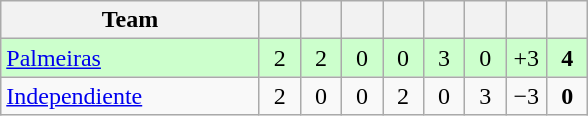<table class="wikitable" style="text-align: center;">
<tr>
<th width=165>Team</th>
<th width=20></th>
<th width=20></th>
<th width=20></th>
<th width=20></th>
<th width=20></th>
<th width=20></th>
<th width=20></th>
<th width=20></th>
</tr>
<tr bgcolor=#CCFFCC>
<td align=left> <a href='#'>Palmeiras</a></td>
<td>2</td>
<td>2</td>
<td>0</td>
<td>0</td>
<td>3</td>
<td>0</td>
<td>+3</td>
<td><strong>4</strong></td>
</tr>
<tr>
<td align=left> <a href='#'>Independiente</a></td>
<td>2</td>
<td>0</td>
<td>0</td>
<td>2</td>
<td>0</td>
<td>3</td>
<td>−3</td>
<td><strong>0</strong></td>
</tr>
</table>
